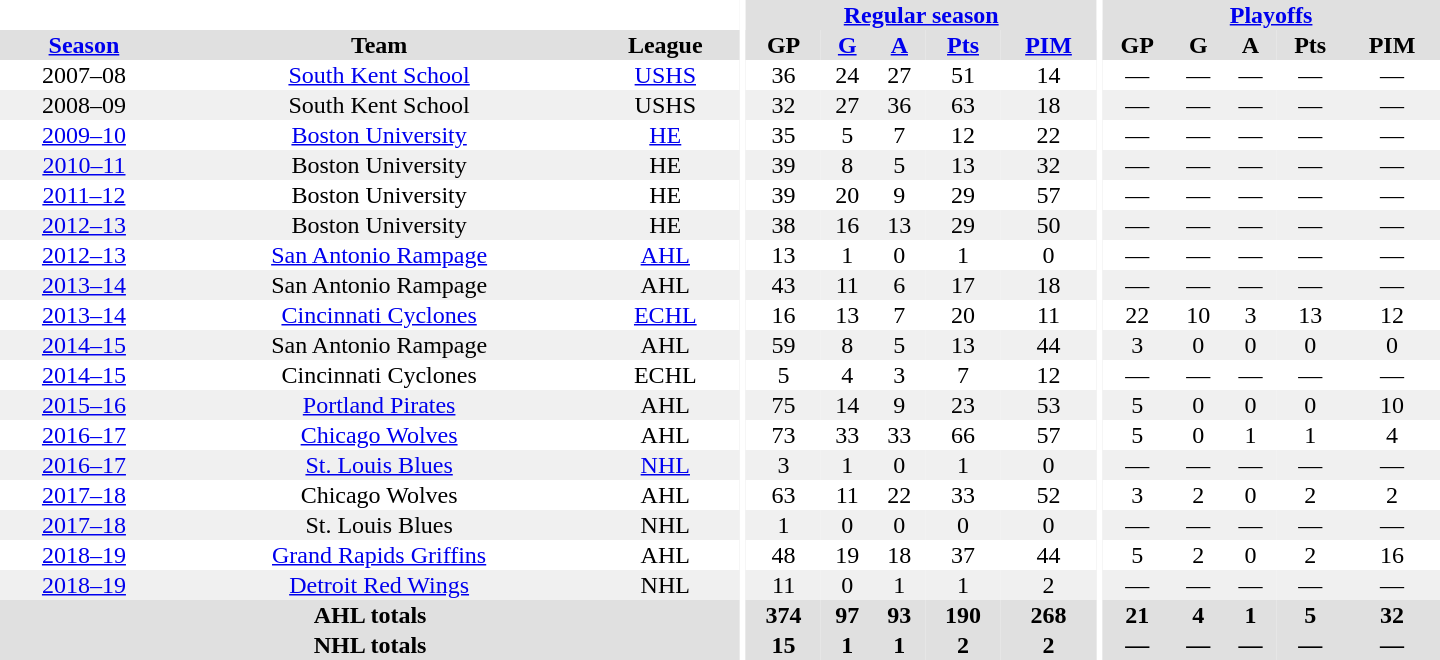<table border="0" cellpadding="1" cellspacing="0" style="text-align:center; width:60em">
<tr bgcolor="#e0e0e0">
<th colspan="3" bgcolor="#ffffff"></th>
<th rowspan="99" bgcolor="#ffffff"></th>
<th colspan="5"><a href='#'>Regular season</a></th>
<th rowspan="99" bgcolor="#ffffff"></th>
<th colspan="5"><a href='#'>Playoffs</a></th>
</tr>
<tr bgcolor="#e0e0e0">
<th><a href='#'>Season</a></th>
<th>Team</th>
<th>League</th>
<th>GP</th>
<th><a href='#'>G</a></th>
<th><a href='#'>A</a></th>
<th><a href='#'>Pts</a></th>
<th><a href='#'>PIM</a></th>
<th>GP</th>
<th>G</th>
<th>A</th>
<th>Pts</th>
<th>PIM</th>
</tr>
<tr>
<td>2007–08</td>
<td><a href='#'>South Kent School</a></td>
<td><a href='#'>USHS</a></td>
<td>36</td>
<td>24</td>
<td>27</td>
<td>51</td>
<td>14</td>
<td>—</td>
<td>—</td>
<td>—</td>
<td>—</td>
<td>—</td>
</tr>
<tr bgcolor="#f0f0f0">
<td>2008–09</td>
<td>South Kent School</td>
<td>USHS</td>
<td>32</td>
<td>27</td>
<td>36</td>
<td>63</td>
<td>18</td>
<td>—</td>
<td>—</td>
<td>—</td>
<td>—</td>
<td>—</td>
</tr>
<tr>
<td><a href='#'>2009–10</a></td>
<td><a href='#'>Boston University</a></td>
<td><a href='#'>HE</a></td>
<td>35</td>
<td>5</td>
<td>7</td>
<td>12</td>
<td>22</td>
<td>—</td>
<td>—</td>
<td>—</td>
<td>—</td>
<td>—</td>
</tr>
<tr bgcolor="#f0f0f0">
<td><a href='#'>2010–11</a></td>
<td>Boston University</td>
<td>HE</td>
<td>39</td>
<td>8</td>
<td>5</td>
<td>13</td>
<td>32</td>
<td>—</td>
<td>—</td>
<td>—</td>
<td>—</td>
<td>—</td>
</tr>
<tr>
<td><a href='#'>2011–12</a></td>
<td>Boston University</td>
<td>HE</td>
<td>39</td>
<td>20</td>
<td>9</td>
<td>29</td>
<td>57</td>
<td>—</td>
<td>—</td>
<td>—</td>
<td>—</td>
<td>—</td>
</tr>
<tr bgcolor="#f0f0f0">
<td><a href='#'>2012–13</a></td>
<td>Boston University</td>
<td>HE</td>
<td>38</td>
<td>16</td>
<td>13</td>
<td>29</td>
<td>50</td>
<td>—</td>
<td>—</td>
<td>—</td>
<td>—</td>
<td>—</td>
</tr>
<tr>
<td><a href='#'>2012–13</a></td>
<td><a href='#'>San Antonio Rampage</a></td>
<td><a href='#'>AHL</a></td>
<td>13</td>
<td>1</td>
<td>0</td>
<td>1</td>
<td>0</td>
<td>—</td>
<td>—</td>
<td>—</td>
<td>—</td>
<td>—</td>
</tr>
<tr bgcolor="#f0f0f0">
<td><a href='#'>2013–14</a></td>
<td>San Antonio Rampage</td>
<td>AHL</td>
<td>43</td>
<td>11</td>
<td>6</td>
<td>17</td>
<td>18</td>
<td>—</td>
<td>—</td>
<td>—</td>
<td>—</td>
<td>—</td>
</tr>
<tr>
<td><a href='#'>2013–14</a></td>
<td><a href='#'>Cincinnati Cyclones</a></td>
<td><a href='#'>ECHL</a></td>
<td>16</td>
<td>13</td>
<td>7</td>
<td>20</td>
<td>11</td>
<td>22</td>
<td>10</td>
<td>3</td>
<td>13</td>
<td>12</td>
</tr>
<tr bgcolor="#f0f0f0">
<td><a href='#'>2014–15</a></td>
<td>San Antonio Rampage</td>
<td>AHL</td>
<td>59</td>
<td>8</td>
<td>5</td>
<td>13</td>
<td>44</td>
<td>3</td>
<td>0</td>
<td>0</td>
<td>0</td>
<td>0</td>
</tr>
<tr>
<td><a href='#'>2014–15</a></td>
<td>Cincinnati Cyclones</td>
<td>ECHL</td>
<td>5</td>
<td>4</td>
<td>3</td>
<td>7</td>
<td>12</td>
<td>—</td>
<td>—</td>
<td>—</td>
<td>—</td>
<td>—</td>
</tr>
<tr bgcolor="#f0f0f0">
<td><a href='#'>2015–16</a></td>
<td><a href='#'>Portland Pirates</a></td>
<td>AHL</td>
<td>75</td>
<td>14</td>
<td>9</td>
<td>23</td>
<td>53</td>
<td>5</td>
<td>0</td>
<td>0</td>
<td>0</td>
<td>10</td>
</tr>
<tr>
<td><a href='#'>2016–17</a></td>
<td><a href='#'>Chicago Wolves</a></td>
<td>AHL</td>
<td>73</td>
<td>33</td>
<td>33</td>
<td>66</td>
<td>57</td>
<td>5</td>
<td>0</td>
<td>1</td>
<td>1</td>
<td>4</td>
</tr>
<tr bgcolor="#f0f0f0">
<td><a href='#'>2016–17</a></td>
<td><a href='#'>St. Louis Blues</a></td>
<td><a href='#'>NHL</a></td>
<td>3</td>
<td>1</td>
<td>0</td>
<td>1</td>
<td>0</td>
<td>—</td>
<td>—</td>
<td>—</td>
<td>—</td>
<td>—</td>
</tr>
<tr>
<td><a href='#'>2017–18</a></td>
<td>Chicago Wolves</td>
<td>AHL</td>
<td>63</td>
<td>11</td>
<td>22</td>
<td>33</td>
<td>52</td>
<td>3</td>
<td>2</td>
<td>0</td>
<td>2</td>
<td>2</td>
</tr>
<tr bgcolor="#f0f0f0">
<td><a href='#'>2017–18</a></td>
<td>St. Louis Blues</td>
<td>NHL</td>
<td>1</td>
<td>0</td>
<td>0</td>
<td>0</td>
<td>0</td>
<td>—</td>
<td>—</td>
<td>—</td>
<td>—</td>
<td>—</td>
</tr>
<tr>
<td><a href='#'>2018–19</a></td>
<td><a href='#'>Grand Rapids Griffins</a></td>
<td>AHL</td>
<td>48</td>
<td>19</td>
<td>18</td>
<td>37</td>
<td>44</td>
<td>5</td>
<td>2</td>
<td>0</td>
<td>2</td>
<td>16</td>
</tr>
<tr bgcolor="#f0f0f0">
<td><a href='#'>2018–19</a></td>
<td><a href='#'>Detroit Red Wings</a></td>
<td>NHL</td>
<td>11</td>
<td>0</td>
<td>1</td>
<td>1</td>
<td>2</td>
<td>—</td>
<td>—</td>
<td>—</td>
<td>—</td>
<td>—</td>
</tr>
<tr bgcolor="#e0e0e0">
<th colspan="3">AHL totals</th>
<th>374</th>
<th>97</th>
<th>93</th>
<th>190</th>
<th>268</th>
<th>21</th>
<th>4</th>
<th>1</th>
<th>5</th>
<th>32</th>
</tr>
<tr bgcolor="#e0e0e0">
<th colspan="3">NHL totals</th>
<th>15</th>
<th>1</th>
<th>1</th>
<th>2</th>
<th>2</th>
<th>—</th>
<th>—</th>
<th>—</th>
<th>—</th>
<th>—</th>
</tr>
</table>
